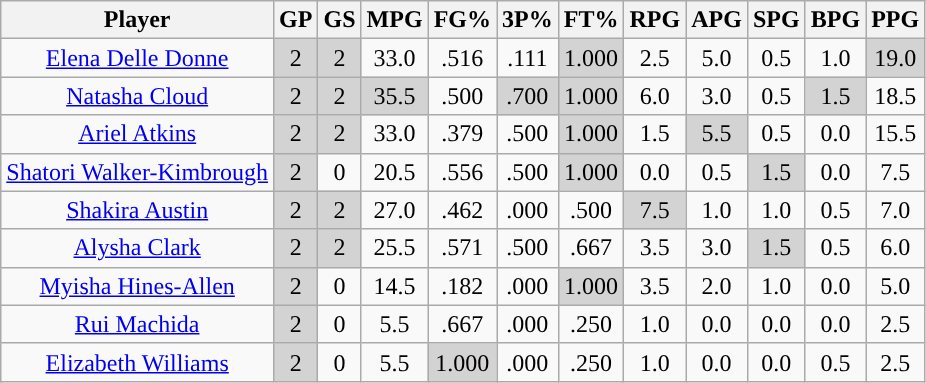<table class="wikitable sortable" style="text-align:center">
<tr>
<th>Player</th>
<th>GP</th>
<th>GS</th>
<th>MPG</th>
<th>FG%</th>
<th>3P%</th>
<th>FT%</th>
<th>RPG</th>
<th>APG</th>
<th>SPG</th>
<th>BPG</th>
<th>PPG</th>
</tr>
<tr>
<td><a href='#'>Elena Delle Donne</a></td>
<td style="background:#D3D3D3;">2</td>
<td style="background:#D3D3D3;">2</td>
<td>33.0</td>
<td>.516</td>
<td>.111</td>
<td style="background:#D3D3D3;">1.000</td>
<td>2.5</td>
<td>5.0</td>
<td>0.5</td>
<td>1.0</td>
<td style="background:#D3D3D3;">19.0</td>
</tr>
<tr>
<td><a href='#'>Natasha Cloud</a></td>
<td style="background:#D3D3D3;">2</td>
<td style="background:#D3D3D3;">2</td>
<td style="background:#D3D3D3;">35.5</td>
<td>.500</td>
<td style="background:#D3D3D3;">.700</td>
<td style="background:#D3D3D3;">1.000</td>
<td>6.0</td>
<td>3.0</td>
<td>0.5</td>
<td style="background:#D3D3D3;">1.5</td>
<td>18.5</td>
</tr>
<tr>
<td><a href='#'>Ariel Atkins</a></td>
<td style="background:#D3D3D3;">2</td>
<td style="background:#D3D3D3;">2</td>
<td>33.0</td>
<td>.379</td>
<td>.500</td>
<td style="background:#D3D3D3;">1.000</td>
<td>1.5</td>
<td style="background:#D3D3D3;">5.5</td>
<td>0.5</td>
<td>0.0</td>
<td>15.5</td>
</tr>
<tr>
<td><a href='#'>Shatori Walker-Kimbrough</a></td>
<td style="background:#D3D3D3;">2</td>
<td>0</td>
<td>20.5</td>
<td>.556</td>
<td>.500</td>
<td style="background:#D3D3D3;">1.000</td>
<td>0.0</td>
<td>0.5</td>
<td style="background:#D3D3D3;">1.5</td>
<td>0.0</td>
<td>7.5</td>
</tr>
<tr>
<td><a href='#'>Shakira Austin</a></td>
<td style="background:#D3D3D3;">2</td>
<td style="background:#D3D3D3;">2</td>
<td>27.0</td>
<td>.462</td>
<td>.000</td>
<td>.500</td>
<td style="background:#D3D3D3;">7.5</td>
<td>1.0</td>
<td>1.0</td>
<td>0.5</td>
<td>7.0</td>
</tr>
<tr>
<td><a href='#'>Alysha Clark</a></td>
<td style="background:#D3D3D3;">2</td>
<td style="background:#D3D3D3;">2</td>
<td>25.5</td>
<td>.571</td>
<td>.500</td>
<td>.667</td>
<td>3.5</td>
<td>3.0</td>
<td style="background:#D3D3D3;">1.5</td>
<td>0.5</td>
<td>6.0</td>
</tr>
<tr>
<td><a href='#'>Myisha Hines-Allen</a></td>
<td style="background:#D3D3D3;">2</td>
<td>0</td>
<td>14.5</td>
<td>.182</td>
<td>.000</td>
<td style="background:#D3D3D3;">1.000</td>
<td>3.5</td>
<td>2.0</td>
<td>1.0</td>
<td>0.0</td>
<td>5.0</td>
</tr>
<tr>
<td><a href='#'>Rui Machida</a></td>
<td style="background:#D3D3D3;">2</td>
<td>0</td>
<td>5.5</td>
<td>.667</td>
<td>.000</td>
<td>.250</td>
<td>1.0</td>
<td>0.0</td>
<td>0.0</td>
<td>0.0</td>
<td>2.5</td>
</tr>
<tr>
<td><a href='#'>Elizabeth Williams</a></td>
<td style="background:#D3D3D3;">2</td>
<td>0</td>
<td>5.5</td>
<td style="background:#D3D3D3;">1.000</td>
<td>.000</td>
<td>.250</td>
<td>1.0</td>
<td>0.0</td>
<td>0.0</td>
<td>0.5</td>
<td>2.5</td>
</tr>
</table>
